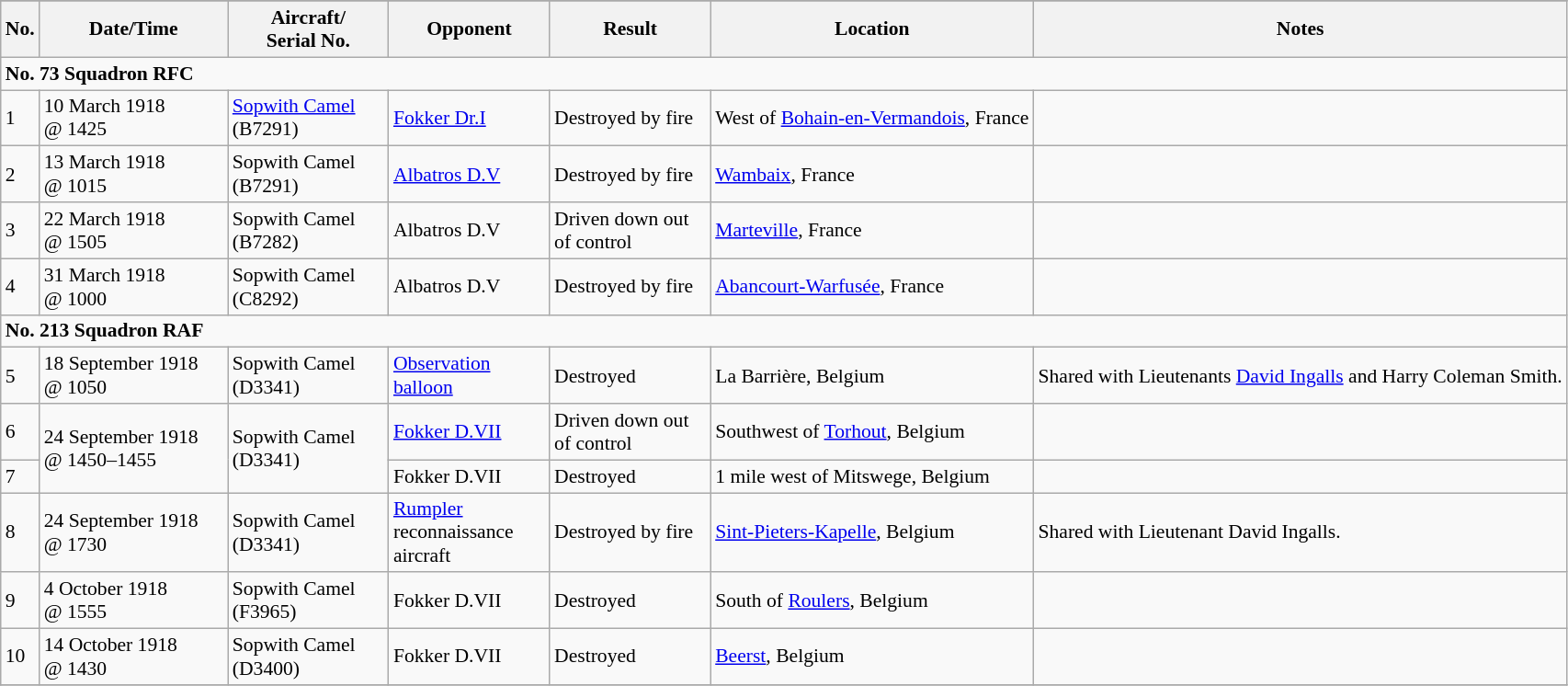<table class="wikitable" style="font-size:90%;">
<tr>
</tr>
<tr>
<th>No.</th>
<th width="130">Date/Time</th>
<th width="110">Aircraft/<br>Serial No.</th>
<th width="110">Opponent</th>
<th width="110">Result</th>
<th>Location</th>
<th>Notes</th>
</tr>
<tr>
<td colspan="7"><strong>No. 73 Squadron RFC</strong></td>
</tr>
<tr>
<td>1</td>
<td>10 March 1918<br>@ 1425</td>
<td><a href='#'>Sopwith Camel</a><br>(B7291)</td>
<td><a href='#'>Fokker Dr.I</a></td>
<td>Destroyed by fire</td>
<td>West of <a href='#'>Bohain-en-Vermandois</a>, France</td>
<td></td>
</tr>
<tr>
<td>2</td>
<td>13 March 1918<br>@ 1015</td>
<td>Sopwith Camel<br>(B7291)</td>
<td><a href='#'>Albatros D.V</a></td>
<td>Destroyed by fire</td>
<td><a href='#'>Wambaix</a>, France</td>
<td></td>
</tr>
<tr>
<td>3</td>
<td>22 March 1918<br>@ 1505</td>
<td>Sopwith Camel<br>(B7282)</td>
<td>Albatros D.V</td>
<td>Driven down out of control</td>
<td><a href='#'>Marteville</a>, France</td>
<td></td>
</tr>
<tr>
<td>4</td>
<td>31 March 1918<br>@ 1000</td>
<td>Sopwith Camel<br>(C8292)</td>
<td>Albatros D.V</td>
<td>Destroyed by fire</td>
<td><a href='#'>Abancourt-Warfusée</a>, France</td>
<td></td>
</tr>
<tr>
<td colspan="7"><strong>No. 213 Squadron RAF</strong></td>
</tr>
<tr>
<td>5</td>
<td>18 September 1918<br>@ 1050</td>
<td>Sopwith Camel<br>(D3341)</td>
<td><a href='#'>Observation balloon</a></td>
<td>Destroyed</td>
<td>La Barrière, Belgium</td>
<td>Shared with Lieutenants <a href='#'>David Ingalls</a> and Harry Coleman Smith.</td>
</tr>
<tr>
<td>6</td>
<td rowspan="2">24 September 1918<br>@ 1450–1455</td>
<td rowspan="2">Sopwith Camel<br>(D3341)</td>
<td><a href='#'>Fokker D.VII</a></td>
<td>Driven down out of control</td>
<td>Southwest of <a href='#'>Torhout</a>, Belgium</td>
<td></td>
</tr>
<tr>
<td>7</td>
<td>Fokker D.VII</td>
<td>Destroyed</td>
<td>1 mile west of Mitswege, Belgium</td>
<td></td>
</tr>
<tr>
<td>8</td>
<td>24 September 1918<br>@ 1730</td>
<td>Sopwith Camel<br>(D3341)</td>
<td><a href='#'>Rumpler</a> reconnaissance aircraft</td>
<td>Destroyed by fire</td>
<td><a href='#'>Sint-Pieters-Kapelle</a>, Belgium</td>
<td>Shared with Lieutenant David Ingalls.</td>
</tr>
<tr>
<td>9</td>
<td>4 October 1918<br>@ 1555</td>
<td>Sopwith Camel<br>(F3965)</td>
<td>Fokker D.VII</td>
<td>Destroyed</td>
<td>South of <a href='#'>Roulers</a>, Belgium</td>
<td></td>
</tr>
<tr>
<td>10</td>
<td>14 October 1918<br>@ 1430</td>
<td>Sopwith Camel<br>(D3400)</td>
<td>Fokker D.VII</td>
<td>Destroyed</td>
<td><a href='#'>Beerst</a>, Belgium</td>
<td></td>
</tr>
<tr>
</tr>
</table>
